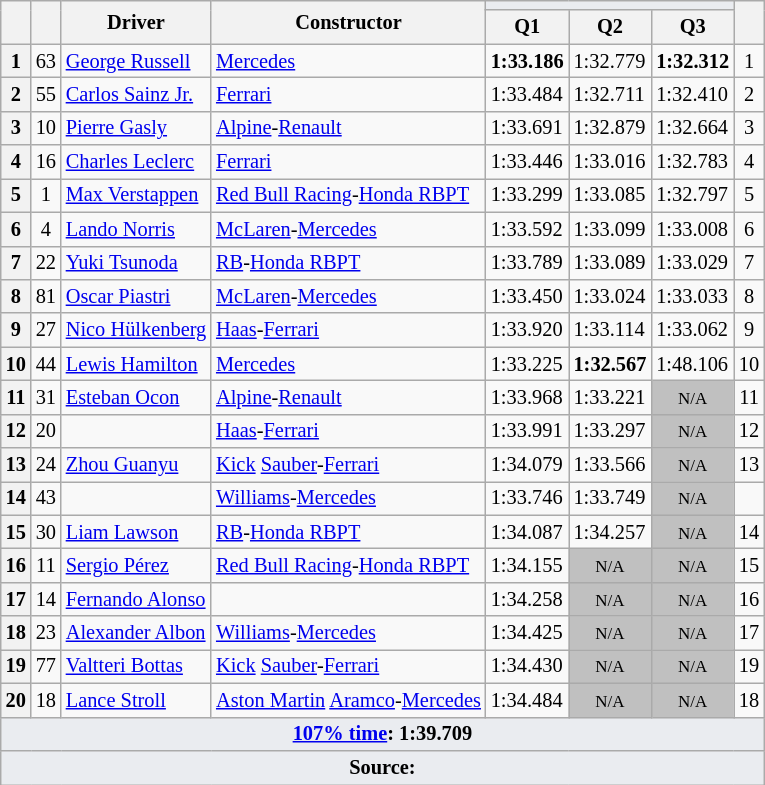<table class="wikitable sortable" style="font-size: 85%;">
<tr>
<th rowspan="2"></th>
<th rowspan="2"></th>
<th rowspan="2">Driver</th>
<th rowspan="2">Constructor</th>
<th colspan="3" style="background:#eaecf0; text-align:center;"></th>
<th rowspan="2"></th>
</tr>
<tr>
<th scope="col">Q1</th>
<th scope="col">Q2</th>
<th scope="col">Q3</th>
</tr>
<tr>
<th scope="row">1</th>
<td align="center">63</td>
<td data-sort-value="RUS"> <a href='#'>George Russell</a></td>
<td><a href='#'>Mercedes</a></td>
<td><strong>1:33.186</strong></td>
<td>1:32.779</td>
<td><strong>1:32.312</strong></td>
<td align="center">1</td>
</tr>
<tr>
<th scope="row">2</th>
<td align="center">55</td>
<td data-sort-value="SAI"> <a href='#'>Carlos Sainz Jr.</a></td>
<td><a href='#'>Ferrari</a></td>
<td>1:33.484</td>
<td>1:32.711</td>
<td>1:32.410</td>
<td align="center">2</td>
</tr>
<tr>
<th scope="row">3</th>
<td align="center">10</td>
<td data-sort-value="GAS"> <a href='#'>Pierre Gasly</a></td>
<td><a href='#'>Alpine</a>-<a href='#'>Renault</a></td>
<td>1:33.691</td>
<td>1:32.879</td>
<td>1:32.664</td>
<td align="center">3</td>
</tr>
<tr>
<th scope="row">4</th>
<td align="center">16</td>
<td data-sort-value="LEC"> <a href='#'>Charles Leclerc</a></td>
<td><a href='#'>Ferrari</a></td>
<td>1:33.446</td>
<td>1:33.016</td>
<td>1:32.783</td>
<td align="center">4</td>
</tr>
<tr>
<th scope="row">5</th>
<td align="center">1</td>
<td data-sort-value="VER"> <a href='#'>Max Verstappen</a></td>
<td><a href='#'>Red Bull Racing</a>-<a href='#'>Honda RBPT</a></td>
<td>1:33.299</td>
<td>1:33.085</td>
<td>1:32.797</td>
<td align="center">5</td>
</tr>
<tr>
<th scope="row">6</th>
<td align="center">4</td>
<td data-sort-value="NOR"> <a href='#'>Lando Norris</a></td>
<td><a href='#'>McLaren</a>-<a href='#'>Mercedes</a></td>
<td>1:33.592</td>
<td>1:33.099</td>
<td>1:33.008</td>
<td align="center">6</td>
</tr>
<tr>
<th scope="row">7</th>
<td align="center">22</td>
<td data-sort-value="TSU"> <a href='#'>Yuki Tsunoda</a></td>
<td><a href='#'>RB</a>-<a href='#'>Honda RBPT</a></td>
<td>1:33.789</td>
<td>1:33.089</td>
<td>1:33.029</td>
<td align="center">7</td>
</tr>
<tr>
<th scope="row">8</th>
<td align="center">81</td>
<td data-sort-value="PIA"> <a href='#'>Oscar Piastri</a></td>
<td><a href='#'>McLaren</a>-<a href='#'>Mercedes</a></td>
<td>1:33.450</td>
<td>1:33.024</td>
<td>1:33.033</td>
<td align="center">8</td>
</tr>
<tr>
<th scope="row">9</th>
<td align="center">27</td>
<td data-sort-value="HUL"> <a href='#'>Nico Hülkenberg</a></td>
<td><a href='#'>Haas</a>-<a href='#'>Ferrari</a></td>
<td>1:33.920</td>
<td>1:33.114</td>
<td>1:33.062</td>
<td align="center">9</td>
</tr>
<tr>
<th scope="row">10</th>
<td align="center">44</td>
<td data-sort-value="HAM"> <a href='#'>Lewis Hamilton</a></td>
<td><a href='#'>Mercedes</a></td>
<td>1:33.225</td>
<td><strong>1:32.567</strong></td>
<td>1:48.106</td>
<td align="center">10</td>
</tr>
<tr>
<th scope="row">11</th>
<td align="center">31</td>
<td data-sort-value="OCO"> <a href='#'>Esteban Ocon</a></td>
<td><a href='#'>Alpine</a>-<a href='#'>Renault</a></td>
<td>1:33.968</td>
<td>1:33.221</td>
<td style="background: silver" align="center" data-sort-value="11"><small>N/A</small></td>
<td align="center">11</td>
</tr>
<tr>
<th scope="row">12</th>
<td align="center">20</td>
<td data-sort-value="MAG"></td>
<td><a href='#'>Haas</a>-<a href='#'>Ferrari</a></td>
<td>1:33.991</td>
<td>1:33.297</td>
<td style="background: silver" align="center" data-sort-value="12"><small>N/A</small></td>
<td align="center">12</td>
</tr>
<tr>
<th scope="row">13</th>
<td align="center">24</td>
<td data-sort-value="ZHO"> <a href='#'>Zhou Guanyu</a></td>
<td><a href='#'>Kick</a> <a href='#'>Sauber</a>-<a href='#'>Ferrari</a></td>
<td>1:34.079</td>
<td>1:33.566</td>
<td style="background: silver" align="center" data-sort-value="13"><small>N/A</small></td>
<td align="center">13</td>
</tr>
<tr>
<th scope="row">14</th>
<td align="center">43</td>
<td data-sort-value="COL"></td>
<td><a href='#'>Williams</a>-<a href='#'>Mercedes</a></td>
<td>1:33.746</td>
<td>1:33.749</td>
<td style="background: silver" align="center" data-sort-value="14"><small>N/A</small></td>
<td data-sort-value="20" align="center"></td>
</tr>
<tr>
<th scope="row">15</th>
<td align="center">30</td>
<td data-sort-value="LAW"> <a href='#'>Liam Lawson</a></td>
<td nowrap><a href='#'>RB</a>-<a href='#'>Honda RBPT</a></td>
<td>1:34.087</td>
<td>1:34.257</td>
<td style="background: silver" align="center" data-sort-value="15"><small>N/A</small></td>
<td align="center">14</td>
</tr>
<tr>
<th scope="row">16</th>
<td align="center">11</td>
<td data-sort-value="PER"> <a href='#'>Sergio Pérez</a></td>
<td><a href='#'>Red Bull Racing</a>-<a href='#'>Honda RBPT</a></td>
<td>1:34.155</td>
<td style="background: silver" align="center" data-sort-value="16"><small>N/A</small></td>
<td style="background: silver" align="center" data-sort-value="16"><small>N/A</small></td>
<td align="center">15</td>
</tr>
<tr>
<th scope="row">17</th>
<td align="center">14</td>
<td data-sort-value="ALO"> <a href='#'>Fernando Alonso</a></td>
<td></td>
<td>1:34.258</td>
<td style="background: silver" align="center" data-sort-value="17"><small>N/A</small></td>
<td style="background: silver" align="center" data-sort-value="17"><small>N/A</small></td>
<td align="center">16</td>
</tr>
<tr>
<th scope="row">18</th>
<td align="center">23</td>
<td data-sort-value="ALB"> <a href='#'>Alexander Albon</a></td>
<td><a href='#'>Williams</a>-<a href='#'>Mercedes</a></td>
<td>1:34.425</td>
<td style="background: silver" align="center" data-sort-value="18"><small>N/A</small></td>
<td style="background: silver" align="center" data-sort-value="18"><small>N/A</small></td>
<td align="center">17</td>
</tr>
<tr>
<th scope="row">19</th>
<td align="center">77</td>
<td data-sort-value="BOT"> <a href='#'>Valtteri Bottas</a></td>
<td><a href='#'>Kick</a> <a href='#'>Sauber</a>-<a href='#'>Ferrari</a></td>
<td>1:34.430</td>
<td style="background: silver" align="center" data-sort-value="19"><small>N/A</small></td>
<td style="background: silver" align="center" data-sort-value="19"><small>N/A</small></td>
<td data-sort-value="19" align="center">19</td>
</tr>
<tr>
<th scope="row">20</th>
<td align="center">18</td>
<td data-sort-value="STR"> <a href='#'>Lance Stroll</a></td>
<td><a href='#'>Aston Martin</a> <a href='#'>Aramco</a>-<a href='#'>Mercedes</a></td>
<td>1:34.484</td>
<td style="background: silver" align="center" data-sort-value="20"><small>N/A</small></td>
<td style="background: silver" align="center" data-sort-value="20"><small>N/A</small></td>
<td align="center">18</td>
</tr>
<tr class="sortbottom">
<td colspan="8" style="background-color:#eaecf0;text-align:center"><strong><a href='#'>107% time</a>: 1:39.709</strong></td>
</tr>
<tr class="sortbottom">
<td colspan="8" style="background-color:#eaecf0;text-align:center"><strong>Source:</strong></td>
</tr>
</table>
